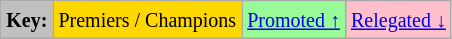<table class="wikitable">
<tr>
<td style="background:Silver;"><small><strong>Key:</strong></small></td>
<td style="background:Gold;"><small>Premiers / Champions</small></td>
<td style="background:PaleGreen;"><small><a href='#'>Promoted ↑</a></small></td>
<td style="background:Pink;"><small><a href='#'>Relegated ↓</a></small></td>
</tr>
</table>
